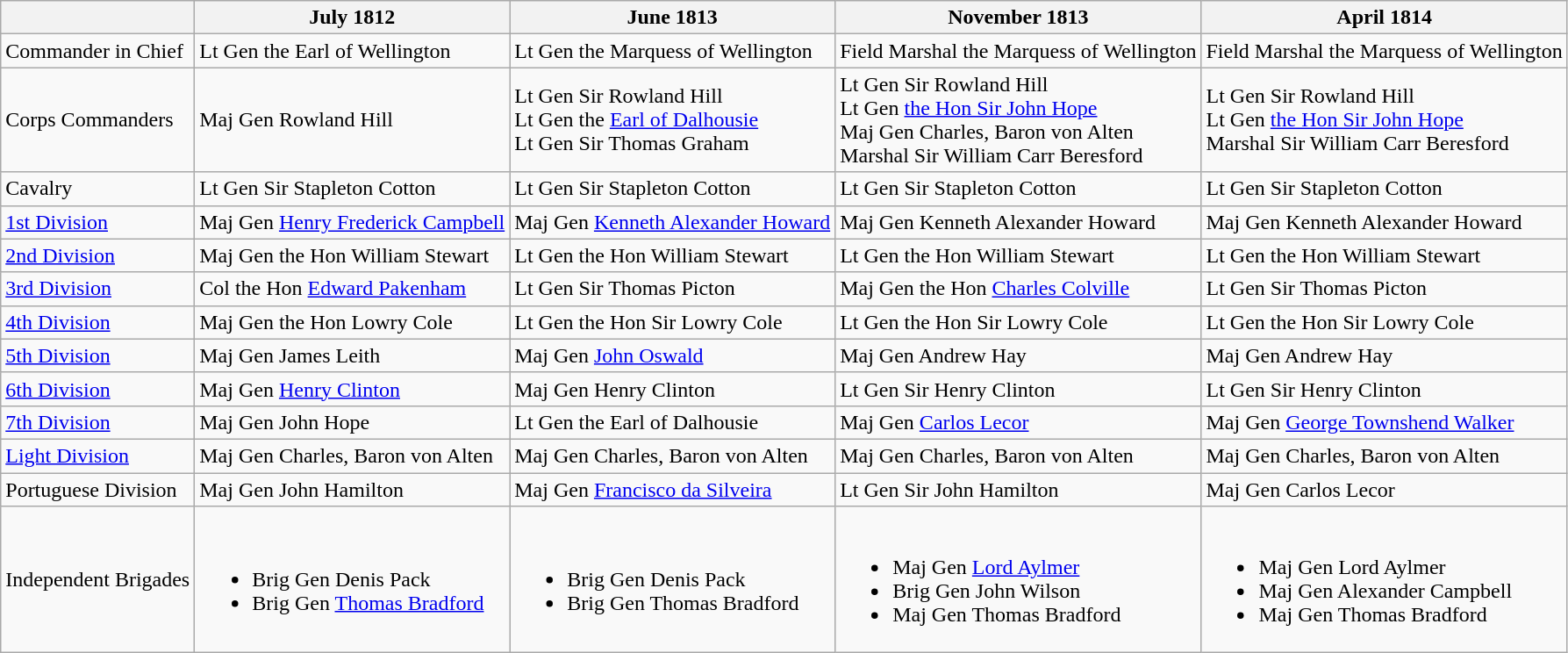<table class="wikitable" border="1">
<tr>
<th></th>
<th>July 1812</th>
<th>June 1813</th>
<th>November 1813</th>
<th>April 1814</th>
</tr>
<tr>
<td>Commander in Chief</td>
<td>Lt Gen the Earl of Wellington</td>
<td>Lt Gen the Marquess of Wellington</td>
<td>Field Marshal the Marquess of Wellington</td>
<td>Field Marshal the Marquess of Wellington</td>
</tr>
<tr>
<td>Corps Commanders</td>
<td>Maj Gen Rowland Hill</td>
<td>Lt Gen Sir Rowland Hill<br>Lt Gen the <a href='#'>Earl of Dalhousie</a><br>Lt Gen Sir Thomas Graham</td>
<td>Lt Gen Sir Rowland Hill<br>Lt Gen <a href='#'>the Hon Sir John Hope</a><br>Maj Gen Charles, Baron von Alten<br>Marshal Sir William Carr Beresford</td>
<td>Lt Gen Sir Rowland Hill<br>Lt Gen <a href='#'>the Hon Sir John Hope</a><br>Marshal Sir William Carr Beresford</td>
</tr>
<tr>
<td>Cavalry</td>
<td>Lt Gen Sir Stapleton Cotton</td>
<td>Lt Gen Sir Stapleton Cotton</td>
<td>Lt Gen Sir Stapleton Cotton</td>
<td>Lt Gen Sir Stapleton Cotton</td>
</tr>
<tr>
<td><a href='#'>1st Division</a></td>
<td>Maj Gen <a href='#'>Henry Frederick Campbell</a></td>
<td>Maj Gen <a href='#'>Kenneth Alexander Howard</a></td>
<td>Maj Gen Kenneth Alexander Howard</td>
<td>Maj Gen Kenneth Alexander Howard</td>
</tr>
<tr>
<td><a href='#'>2nd Division</a></td>
<td>Maj Gen the Hon William Stewart</td>
<td>Lt Gen the Hon William Stewart</td>
<td>Lt Gen the Hon William Stewart</td>
<td>Lt Gen the Hon William Stewart</td>
</tr>
<tr>
<td><a href='#'>3rd Division</a></td>
<td>Col the Hon <a href='#'>Edward Pakenham</a></td>
<td>Lt Gen Sir Thomas Picton</td>
<td>Maj Gen the Hon <a href='#'>Charles Colville</a></td>
<td>Lt Gen Sir Thomas Picton</td>
</tr>
<tr>
<td><a href='#'>4th Division</a></td>
<td>Maj Gen the Hon Lowry Cole</td>
<td>Lt Gen the Hon Sir Lowry Cole</td>
<td>Lt Gen the Hon Sir Lowry Cole</td>
<td>Lt Gen the Hon Sir Lowry Cole</td>
</tr>
<tr>
<td><a href='#'>5th Division</a></td>
<td>Maj Gen James Leith</td>
<td>Maj Gen <a href='#'>John Oswald</a></td>
<td>Maj Gen Andrew Hay</td>
<td>Maj Gen Andrew Hay</td>
</tr>
<tr>
<td><a href='#'>6th Division</a></td>
<td>Maj Gen <a href='#'>Henry Clinton</a></td>
<td>Maj Gen Henry Clinton</td>
<td>Lt Gen Sir Henry Clinton</td>
<td>Lt Gen Sir Henry Clinton</td>
</tr>
<tr>
<td><a href='#'>7th Division</a></td>
<td>Maj Gen John Hope</td>
<td>Lt Gen the Earl of Dalhousie</td>
<td>Maj Gen <a href='#'>Carlos Lecor</a></td>
<td>Maj Gen <a href='#'>George Townshend Walker</a></td>
</tr>
<tr>
<td><a href='#'>Light Division</a></td>
<td>Maj Gen Charles, Baron von Alten</td>
<td>Maj Gen Charles, Baron von Alten</td>
<td>Maj Gen Charles, Baron von Alten</td>
<td>Maj Gen Charles, Baron von Alten</td>
</tr>
<tr>
<td>Portuguese Division</td>
<td>Maj Gen John Hamilton</td>
<td>Maj Gen <a href='#'>Francisco da Silveira</a></td>
<td>Lt Gen Sir John Hamilton</td>
<td>Maj Gen Carlos Lecor</td>
</tr>
<tr>
<td>Independent Brigades</td>
<td><br><ul><li>Brig Gen Denis Pack</li><li>Brig Gen <a href='#'>Thomas Bradford</a></li></ul></td>
<td><br><ul><li>Brig Gen Denis Pack</li><li>Brig Gen Thomas Bradford</li></ul></td>
<td><br><ul><li>Maj Gen <a href='#'>Lord Aylmer</a></li><li>Brig Gen John Wilson</li><li>Maj Gen Thomas Bradford</li></ul></td>
<td><br><ul><li>Maj Gen Lord Aylmer</li><li>Maj Gen Alexander Campbell</li><li>Maj Gen Thomas Bradford</li></ul></td>
</tr>
</table>
